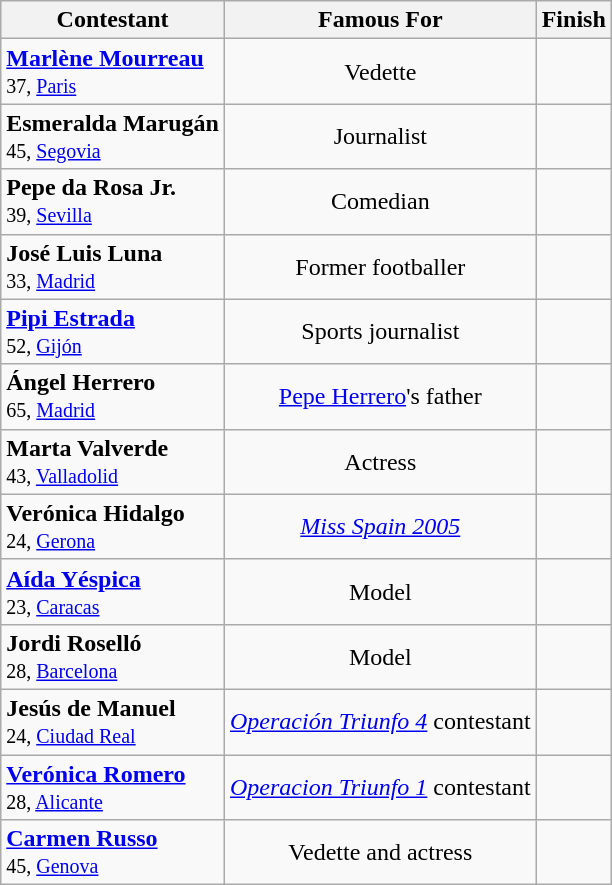<table class="wikitable" style="margin:auto; text-align:center">
<tr>
<th>Contestant</th>
<th>Famous For</th>
<th>Finish</th>
</tr>
<tr>
<td align="left"><strong><a href='#'>Marlène Mourreau</a></strong><br><small>37, <a href='#'>Paris</a></small></td>
<td>Vedette</td>
<td></td>
</tr>
<tr>
<td align="left"><strong>Esmeralda Marugán</strong><br><small>45, <a href='#'>Segovia</a></small></td>
<td>Journalist</td>
<td></td>
</tr>
<tr>
<td align="left"><strong>Pepe da Rosa Jr.</strong><br><small>39, <a href='#'>Sevilla</a></small></td>
<td>Comedian</td>
<td></td>
</tr>
<tr>
<td align="left"><strong>José Luis Luna</strong><br><small>33, <a href='#'>Madrid</a></small></td>
<td>Former footballer</td>
<td></td>
</tr>
<tr>
<td align="left"><strong><a href='#'>Pipi Estrada</a></strong><br><small>52, <a href='#'>Gijón</a></small></td>
<td>Sports journalist</td>
<td></td>
</tr>
<tr>
<td align="left"><strong>Ángel Herrero</strong><br><small>65, <a href='#'>Madrid</a></small></td>
<td><a href='#'>Pepe Herrero</a>'s father</td>
<td></td>
</tr>
<tr>
<td align="left"><strong>Marta Valverde</strong><br><small>43, <a href='#'>Valladolid</a></small></td>
<td>Actress</td>
<td></td>
</tr>
<tr>
<td align="left"><strong>Verónica Hidalgo</strong><br><small>24, <a href='#'>Gerona</a></small></td>
<td><em><a href='#'>Miss Spain 2005</a></em></td>
<td></td>
</tr>
<tr>
<td align="left"><strong><a href='#'>Aída Yéspica</a></strong><br><small>23, <a href='#'>Caracas</a></small></td>
<td>Model</td>
<td></td>
</tr>
<tr>
<td align="left"><strong>Jordi Roselló</strong><br><small>28, <a href='#'>Barcelona</a></small></td>
<td>Model</td>
<td></td>
</tr>
<tr>
<td align="left"><strong>Jesús de Manuel</strong><br><small>24, <a href='#'>Ciudad Real</a></small></td>
<td><em><a href='#'>Operación Triunfo 4</a></em> contestant</td>
<td></td>
</tr>
<tr>
<td align="left"><strong><a href='#'>Verónica Romero</a></strong><br><small>28, <a href='#'>Alicante</a></small></td>
<td><em><a href='#'>Operacion Triunfo 1</a></em> contestant</td>
<td></td>
</tr>
<tr>
<td align="left"><strong><a href='#'>Carmen Russo</a></strong><br><small>45, <a href='#'>Genova</a></small></td>
<td>Vedette and actress</td>
<td></td>
</tr>
</table>
